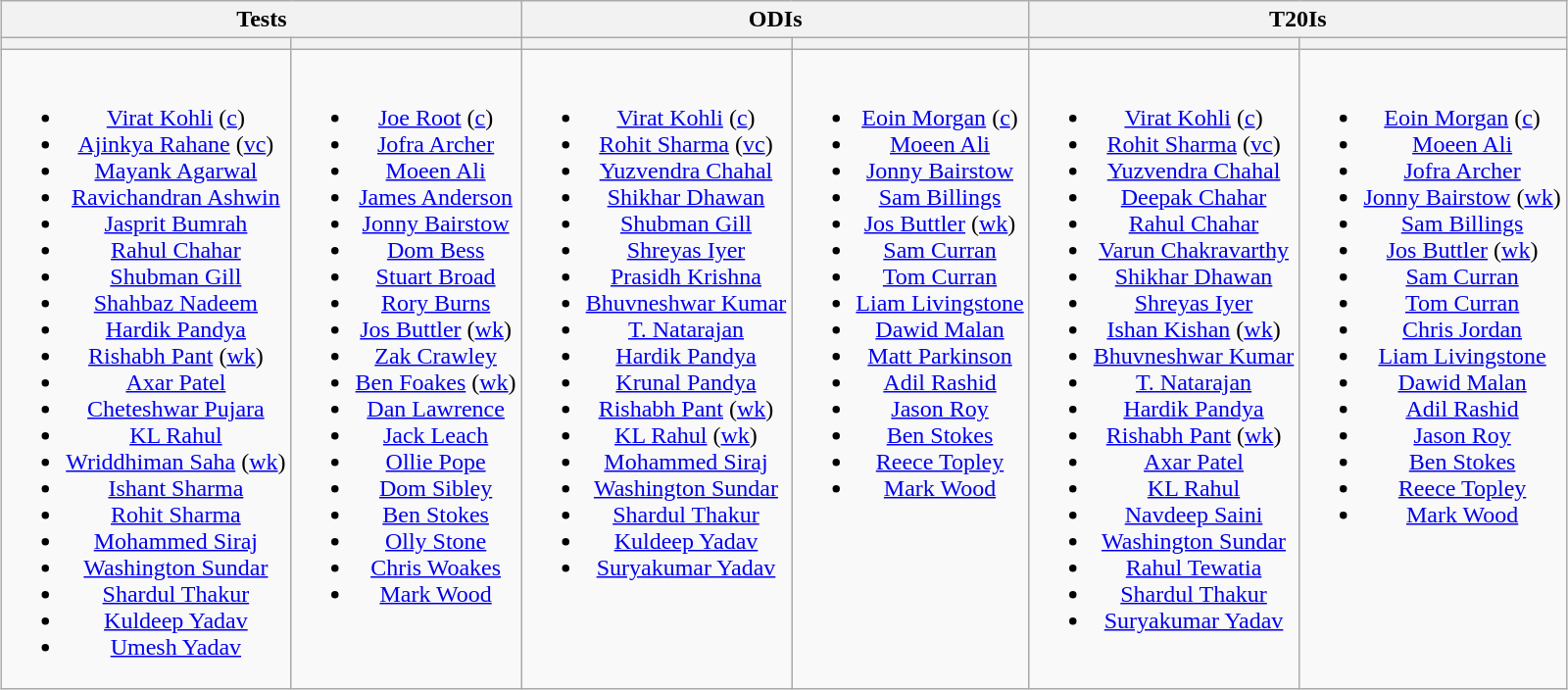<table class="wikitable" style="text-align:center; margin:auto">
<tr>
<th colspan=2>Tests</th>
<th colspan=2>ODIs</th>
<th colspan=2>T20Is</th>
</tr>
<tr>
<th></th>
<th></th>
<th></th>
<th></th>
<th></th>
<th></th>
</tr>
<tr style="vertical-align:top">
<td><br><ul><li><a href='#'>Virat Kohli</a> (<a href='#'>c</a>)</li><li><a href='#'>Ajinkya Rahane</a> (<a href='#'>vc</a>)</li><li><a href='#'>Mayank Agarwal</a></li><li><a href='#'>Ravichandran Ashwin</a></li><li><a href='#'>Jasprit Bumrah</a></li><li><a href='#'>Rahul Chahar</a></li><li><a href='#'>Shubman Gill</a></li><li><a href='#'>Shahbaz Nadeem</a></li><li><a href='#'>Hardik Pandya</a></li><li><a href='#'>Rishabh Pant</a> (<a href='#'>wk</a>)</li><li><a href='#'>Axar Patel</a></li><li><a href='#'>Cheteshwar Pujara</a></li><li><a href='#'>KL Rahul</a></li><li><a href='#'>Wriddhiman Saha</a> (<a href='#'>wk</a>)</li><li><a href='#'>Ishant Sharma</a></li><li><a href='#'>Rohit Sharma</a></li><li><a href='#'>Mohammed Siraj</a></li><li><a href='#'>Washington Sundar</a></li><li><a href='#'>Shardul Thakur</a></li><li><a href='#'>Kuldeep Yadav</a></li><li><a href='#'>Umesh Yadav</a></li></ul></td>
<td><br><ul><li><a href='#'>Joe Root</a> (<a href='#'>c</a>)</li><li><a href='#'>Jofra Archer</a></li><li><a href='#'>Moeen Ali</a></li><li><a href='#'>James Anderson</a></li><li><a href='#'>Jonny Bairstow</a></li><li><a href='#'>Dom Bess</a></li><li><a href='#'>Stuart Broad</a></li><li><a href='#'>Rory Burns</a></li><li><a href='#'>Jos Buttler</a> (<a href='#'>wk</a>)</li><li><a href='#'>Zak Crawley</a></li><li><a href='#'>Ben Foakes</a> (<a href='#'>wk</a>)</li><li><a href='#'>Dan Lawrence</a></li><li><a href='#'>Jack Leach</a></li><li><a href='#'>Ollie Pope</a></li><li><a href='#'>Dom Sibley</a></li><li><a href='#'>Ben Stokes</a></li><li><a href='#'>Olly Stone</a></li><li><a href='#'>Chris Woakes</a></li><li><a href='#'>Mark Wood</a></li></ul></td>
<td><br><ul><li><a href='#'>Virat Kohli</a> (<a href='#'>c</a>)</li><li><a href='#'>Rohit Sharma</a> (<a href='#'>vc</a>)</li><li><a href='#'>Yuzvendra Chahal</a></li><li><a href='#'>Shikhar Dhawan</a></li><li><a href='#'>Shubman Gill</a></li><li><a href='#'>Shreyas Iyer</a></li><li><a href='#'>Prasidh Krishna</a></li><li><a href='#'>Bhuvneshwar Kumar</a></li><li><a href='#'>T. Natarajan</a></li><li><a href='#'>Hardik Pandya</a></li><li><a href='#'>Krunal Pandya</a></li><li><a href='#'>Rishabh Pant</a> (<a href='#'>wk</a>)</li><li><a href='#'>KL Rahul</a> (<a href='#'>wk</a>)</li><li><a href='#'>Mohammed Siraj</a></li><li><a href='#'>Washington Sundar</a></li><li><a href='#'>Shardul Thakur</a></li><li><a href='#'>Kuldeep Yadav</a></li><li><a href='#'>Suryakumar Yadav</a></li></ul></td>
<td><br><ul><li><a href='#'>Eoin Morgan</a> (<a href='#'>c</a>)</li><li><a href='#'>Moeen Ali</a></li><li><a href='#'>Jonny Bairstow</a></li><li><a href='#'>Sam Billings</a></li><li><a href='#'>Jos Buttler</a> (<a href='#'>wk</a>)</li><li><a href='#'>Sam Curran</a></li><li><a href='#'>Tom Curran</a></li><li><a href='#'>Liam Livingstone</a></li><li><a href='#'>Dawid Malan</a></li><li><a href='#'>Matt Parkinson</a></li><li><a href='#'>Adil Rashid</a></li><li><a href='#'>Jason Roy</a></li><li><a href='#'>Ben Stokes</a></li><li><a href='#'>Reece Topley</a></li><li><a href='#'>Mark Wood</a></li></ul></td>
<td><br><ul><li><a href='#'>Virat Kohli</a> (<a href='#'>c</a>)</li><li><a href='#'>Rohit Sharma</a> (<a href='#'>vc</a>)</li><li><a href='#'>Yuzvendra Chahal</a></li><li><a href='#'>Deepak Chahar</a></li><li><a href='#'>Rahul Chahar</a></li><li><a href='#'>Varun Chakravarthy</a></li><li><a href='#'>Shikhar Dhawan</a></li><li><a href='#'>Shreyas Iyer</a></li><li><a href='#'>Ishan Kishan</a> (<a href='#'>wk</a>)</li><li><a href='#'>Bhuvneshwar Kumar</a></li><li><a href='#'>T. Natarajan</a></li><li><a href='#'>Hardik Pandya</a></li><li><a href='#'>Rishabh Pant</a> (<a href='#'>wk</a>)</li><li><a href='#'>Axar Patel</a></li><li><a href='#'>KL Rahul</a></li><li><a href='#'>Navdeep Saini</a></li><li><a href='#'>Washington Sundar</a></li><li><a href='#'>Rahul Tewatia</a></li><li><a href='#'>Shardul Thakur</a></li><li><a href='#'>Suryakumar Yadav</a></li></ul></td>
<td><br><ul><li><a href='#'>Eoin Morgan</a> (<a href='#'>c</a>)</li><li><a href='#'>Moeen Ali</a></li><li><a href='#'>Jofra Archer</a></li><li><a href='#'>Jonny Bairstow</a> (<a href='#'>wk</a>)</li><li><a href='#'>Sam Billings</a></li><li><a href='#'>Jos Buttler</a> (<a href='#'>wk</a>)</li><li><a href='#'>Sam Curran</a></li><li><a href='#'>Tom Curran</a></li><li><a href='#'>Chris Jordan</a></li><li><a href='#'>Liam Livingstone</a></li><li><a href='#'>Dawid Malan</a></li><li><a href='#'>Adil Rashid</a></li><li><a href='#'>Jason Roy</a></li><li><a href='#'>Ben Stokes</a></li><li><a href='#'>Reece Topley</a></li><li><a href='#'>Mark Wood</a></li></ul></td>
</tr>
</table>
